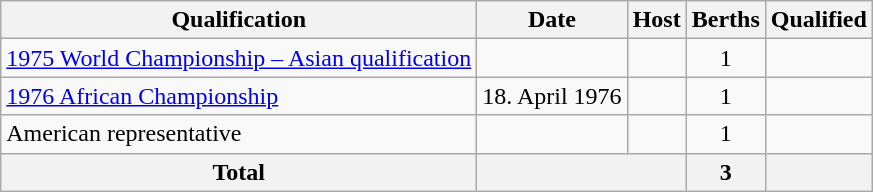<table class="wikitable">
<tr>
<th>Qualification</th>
<th>Date</th>
<th>Host</th>
<th>Berths</th>
<th>Qualified</th>
</tr>
<tr>
<td><a href='#'>1975 World Championship – Asian qualification</a></td>
<td></td>
<td></td>
<td align=center>1</td>
<td></td>
</tr>
<tr>
<td><a href='#'>1976 African Championship</a></td>
<td>18. April 1976</td>
<td></td>
<td align=center>1</td>
<td></td>
</tr>
<tr>
<td>American representative</td>
<td></td>
<td></td>
<td align=center>1</td>
<td></td>
</tr>
<tr>
<th>Total</th>
<th colspan=2></th>
<th>3</th>
<th></th>
</tr>
</table>
